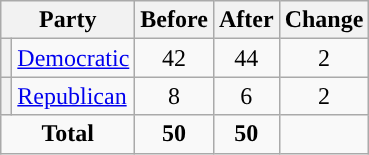<table class="wikitable" style="text-align:center;">
<tr>
<th colspan="2">Party</th>
<th>Before</th>
<th>After</th>
<th>Change</th>
</tr>
<tr>
<th style="background-color:"></th>
<td style="text-align:left;"><a href='#'>Democratic</a></td>
<td>42</td>
<td>44</td>
<td> 2</td>
</tr>
<tr>
<th style="background-color:"></th>
<td style="text-align:left;"><a href='#'>Republican</a></td>
<td>8</td>
<td>6</td>
<td> 2</td>
</tr>
<tr>
<td colspan="2"><strong>Total</strong></td>
<td><strong>50</strong></td>
<td><strong>50</strong></td>
<td></td>
</tr>
</table>
